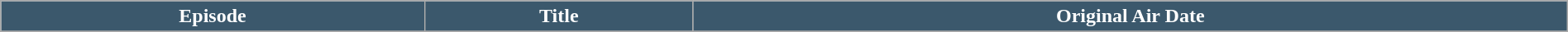<table class="wikitable plainrowheaders" width="100%" style="margin-right: 0;">
<tr>
<th style="background-color: #3B586C; color:#ffffff;">Episode</th>
<th style="background-color: #3B586C; color:#ffffff;">Title</th>
<th style="background-color: #3B586C; color:#ffffff;">Original Air Date</th>
</tr>
<tr>
</tr>
</table>
